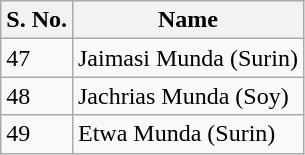<table class="wikitable">
<tr>
<th>S. No.</th>
<th>Name</th>
</tr>
<tr>
<td>47</td>
<td>Jaimasi Munda (Surin)</td>
</tr>
<tr>
<td>48</td>
<td>Jachrias Munda (Soy)</td>
</tr>
<tr>
<td>49</td>
<td>Etwa Munda (Surin)</td>
</tr>
</table>
